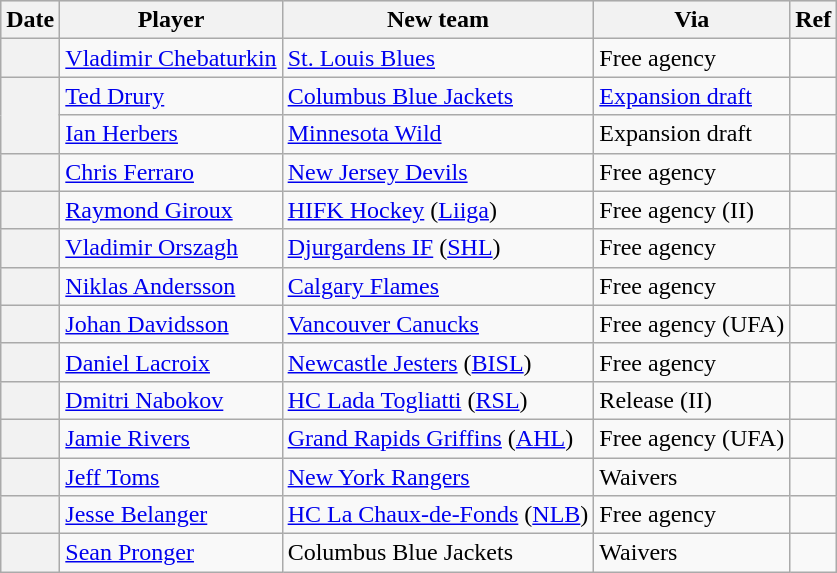<table class="wikitable plainrowheaders">
<tr style="background:#ddd; text-align:center;">
<th>Date</th>
<th>Player</th>
<th>New team</th>
<th>Via</th>
<th>Ref</th>
</tr>
<tr>
<th scope="row"></th>
<td><a href='#'>Vladimir Chebaturkin</a></td>
<td><a href='#'>St. Louis Blues</a></td>
<td>Free agency</td>
<td></td>
</tr>
<tr>
<th scope="row" rowspan=2></th>
<td><a href='#'>Ted Drury</a></td>
<td><a href='#'>Columbus Blue Jackets</a></td>
<td><a href='#'>Expansion draft</a></td>
<td></td>
</tr>
<tr>
<td><a href='#'>Ian Herbers</a></td>
<td><a href='#'>Minnesota Wild</a></td>
<td>Expansion draft</td>
<td></td>
</tr>
<tr>
<th scope="row"></th>
<td><a href='#'>Chris Ferraro</a></td>
<td><a href='#'>New Jersey Devils</a></td>
<td>Free agency</td>
<td></td>
</tr>
<tr>
<th scope="row"></th>
<td><a href='#'>Raymond Giroux</a></td>
<td><a href='#'>HIFK Hockey</a> (<a href='#'>Liiga</a>)</td>
<td>Free agency (II)</td>
<td></td>
</tr>
<tr>
<th scope="row"></th>
<td><a href='#'>Vladimir Orszagh</a></td>
<td><a href='#'>Djurgardens IF</a> (<a href='#'>SHL</a>)</td>
<td>Free agency</td>
<td></td>
</tr>
<tr>
<th scope="row"></th>
<td><a href='#'>Niklas Andersson</a></td>
<td><a href='#'>Calgary Flames</a></td>
<td>Free agency</td>
<td></td>
</tr>
<tr>
<th scope="row"></th>
<td><a href='#'>Johan Davidsson</a></td>
<td><a href='#'>Vancouver Canucks</a></td>
<td>Free agency (UFA)</td>
<td></td>
</tr>
<tr>
<th scope="row"></th>
<td><a href='#'>Daniel Lacroix</a></td>
<td><a href='#'>Newcastle Jesters</a> (<a href='#'>BISL</a>)</td>
<td>Free agency</td>
<td></td>
</tr>
<tr>
<th scope="row"></th>
<td><a href='#'>Dmitri Nabokov</a></td>
<td><a href='#'>HC Lada Togliatti</a> (<a href='#'>RSL</a>)</td>
<td>Release (II)</td>
<td></td>
</tr>
<tr>
<th scope="row"></th>
<td><a href='#'>Jamie Rivers</a></td>
<td><a href='#'>Grand Rapids Griffins</a> (<a href='#'>AHL</a>)</td>
<td>Free agency (UFA)</td>
<td></td>
</tr>
<tr>
<th scope="row"></th>
<td><a href='#'>Jeff Toms</a></td>
<td><a href='#'>New York Rangers</a></td>
<td>Waivers</td>
<td></td>
</tr>
<tr>
<th scope="row"></th>
<td><a href='#'>Jesse Belanger</a></td>
<td><a href='#'>HC La Chaux-de-Fonds</a> (<a href='#'>NLB</a>)</td>
<td>Free agency</td>
<td></td>
</tr>
<tr>
<th scope="row"></th>
<td><a href='#'>Sean Pronger</a></td>
<td>Columbus Blue Jackets</td>
<td>Waivers</td>
<td></td>
</tr>
</table>
